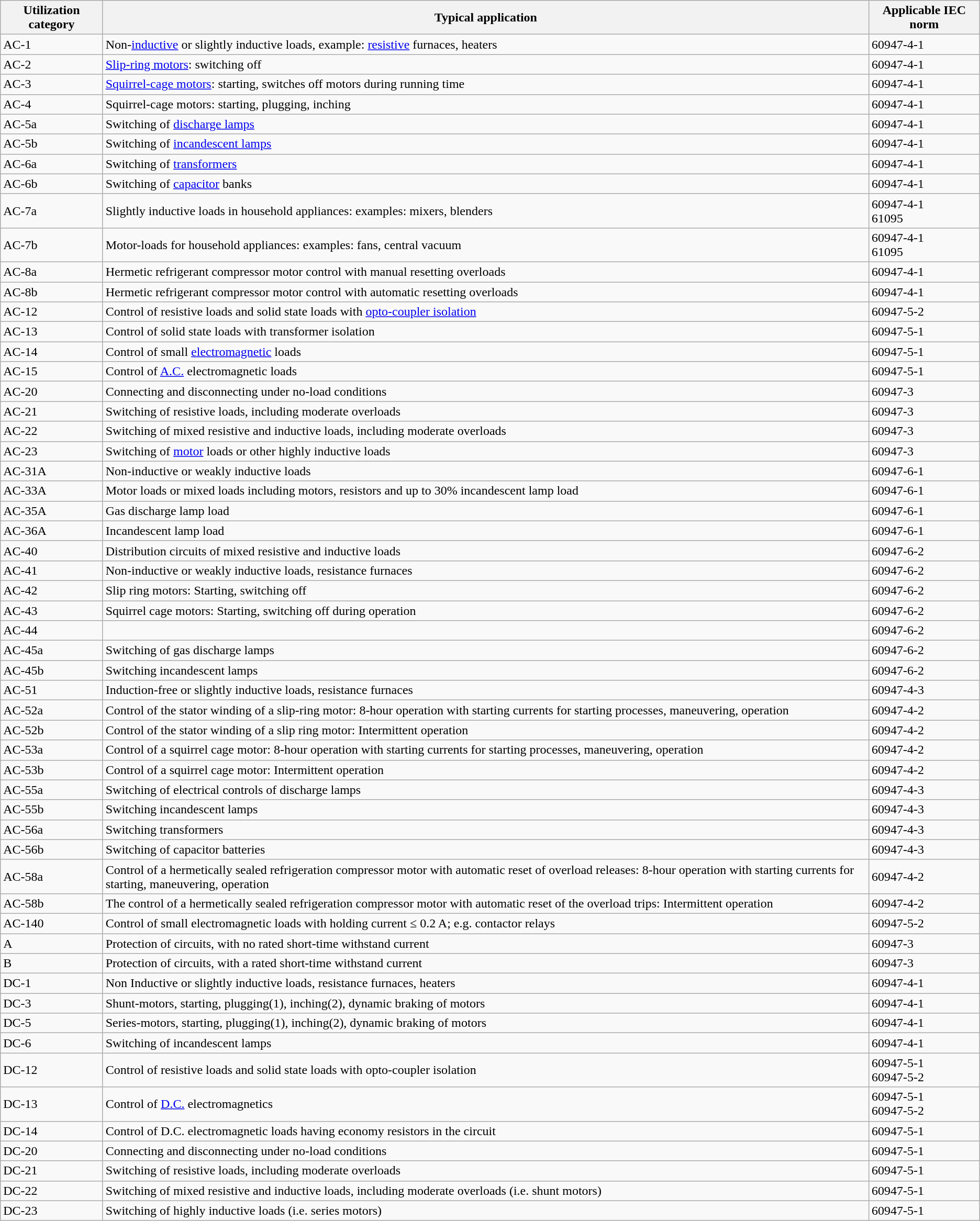<table class="wikitable">
<tr>
<th>Utilization category</th>
<th>Typical application</th>
<th>Applicable IEC norm</th>
</tr>
<tr>
<td>AC-1</td>
<td>Non-<a href='#'>inductive</a> or slightly inductive loads, example: <a href='#'>resistive</a> furnaces, heaters</td>
<td>60947-4-1</td>
</tr>
<tr>
<td>AC-2</td>
<td><a href='#'>Slip-ring motors</a>: switching off</td>
<td>60947-4-1</td>
</tr>
<tr>
<td>AC-3</td>
<td><a href='#'>Squirrel-cage motors</a>: starting, switches off motors during running time</td>
<td>60947-4-1</td>
</tr>
<tr>
<td>AC-4</td>
<td>Squirrel-cage motors: starting, plugging, inching</td>
<td>60947-4-1</td>
</tr>
<tr>
<td>AC-5a</td>
<td>Switching of <a href='#'>discharge lamps</a></td>
<td>60947-4-1</td>
</tr>
<tr>
<td>AC-5b</td>
<td>Switching of <a href='#'>incandescent lamps</a></td>
<td>60947-4-1</td>
</tr>
<tr>
<td>AC-6a</td>
<td>Switching of <a href='#'>transformers</a></td>
<td>60947-4-1</td>
</tr>
<tr>
<td>AC-6b</td>
<td>Switching of <a href='#'>capacitor</a> banks</td>
<td>60947-4-1</td>
</tr>
<tr>
<td>AC-7a</td>
<td>Slightly inductive loads in household appliances: examples: mixers, blenders</td>
<td>60947-4-1<br>61095</td>
</tr>
<tr>
<td>AC-7b</td>
<td>Motor-loads for household appliances: examples: fans, central vacuum</td>
<td>60947-4-1<br>61095</td>
</tr>
<tr>
<td>AC-8a</td>
<td>Hermetic refrigerant compressor motor control with manual resetting overloads</td>
<td>60947-4-1</td>
</tr>
<tr>
<td>AC-8b</td>
<td>Hermetic refrigerant compressor motor control with automatic resetting overloads</td>
<td>60947-4-1</td>
</tr>
<tr>
<td>AC-12</td>
<td>Control of resistive loads and solid state loads with <a href='#'>opto-coupler isolation</a></td>
<td>60947-5-2</td>
</tr>
<tr>
<td>AC-13</td>
<td>Control of solid state loads with transformer isolation</td>
<td>60947-5-1</td>
</tr>
<tr>
<td>AC-14</td>
<td>Control of small <a href='#'>electromagnetic</a> loads</td>
<td>60947-5-1</td>
</tr>
<tr>
<td>AC-15</td>
<td>Control of <a href='#'>A.C.</a> electromagnetic loads</td>
<td>60947-5-1</td>
</tr>
<tr>
<td>AC-20</td>
<td>Connecting and disconnecting under no-load conditions</td>
<td>60947-3</td>
</tr>
<tr>
<td>AC-21</td>
<td>Switching of resistive loads, including moderate overloads</td>
<td>60947-3</td>
</tr>
<tr>
<td>AC-22</td>
<td>Switching of mixed resistive and inductive loads, including moderate overloads</td>
<td>60947-3</td>
</tr>
<tr>
<td>AC-23</td>
<td>Switching of <a href='#'>motor</a> loads or other highly inductive loads</td>
<td>60947-3</td>
</tr>
<tr>
<td>AC-31A <br></td>
<td>Non-inductive or weakly inductive loads</td>
<td>60947-6-1</td>
</tr>
<tr>
<td>AC-33A <br></td>
<td>Motor loads or mixed loads including motors, resistors and up to 30% incandescent lamp load</td>
<td>60947-6-1</td>
</tr>
<tr>
<td>AC-35A <br></td>
<td>Gas discharge lamp load</td>
<td>60947-6-1</td>
</tr>
<tr>
<td>AC-36A <br></td>
<td>Incandescent lamp load</td>
<td>60947-6-1</td>
</tr>
<tr>
<td>AC-40</td>
<td>Distribution circuits of mixed resistive and inductive loads</td>
<td>60947-6-2</td>
</tr>
<tr>
<td>AC-41</td>
<td>Non-inductive or weakly inductive loads, resistance furnaces</td>
<td>60947-6-2</td>
</tr>
<tr>
<td>AC-42</td>
<td>Slip ring motors: Starting, switching off</td>
<td>60947-6-2</td>
</tr>
<tr>
<td>AC-43</td>
<td>Squirrel cage motors: Starting, switching off during operation</td>
<td>60947-6-2</td>
</tr>
<tr>
<td>AC-44</td>
<td></td>
<td>60947-6-2</td>
</tr>
<tr>
<td>AC-45a</td>
<td>Switching of gas discharge lamps</td>
<td>60947-6-2</td>
</tr>
<tr>
<td>AC-45b</td>
<td>Switching incandescent lamps</td>
<td>60947-6-2</td>
</tr>
<tr>
<td>AC-51</td>
<td>Induction-free or slightly inductive loads, resistance furnaces</td>
<td>60947-4-3</td>
</tr>
<tr>
<td>AC-52a</td>
<td>Control of the stator winding of a slip-ring motor: 8-hour operation with starting currents for starting processes, maneuvering, operation</td>
<td>60947-4-2</td>
</tr>
<tr>
<td>AC-52b</td>
<td>Control of the stator winding of a slip ring motor: Intermittent operation</td>
<td>60947-4-2</td>
</tr>
<tr>
<td>AC-53a</td>
<td>Control of a squirrel cage motor: 8-hour operation with starting currents for starting processes, maneuvering, operation</td>
<td>60947-4-2</td>
</tr>
<tr>
<td>AC-53b</td>
<td>Control of a squirrel cage motor: Intermittent operation</td>
<td>60947-4-2</td>
</tr>
<tr>
<td>AC-55a</td>
<td>Switching of electrical controls of discharge lamps</td>
<td>60947-4-3</td>
</tr>
<tr>
<td>AC-55b</td>
<td>Switching incandescent lamps</td>
<td>60947-4-3</td>
</tr>
<tr>
<td>AC-56a</td>
<td>Switching transformers</td>
<td>60947-4-3</td>
</tr>
<tr>
<td>AC-56b</td>
<td>Switching of capacitor batteries</td>
<td>60947-4-3</td>
</tr>
<tr>
<td>AC-58a</td>
<td>Control of a hermetically sealed refrigeration compressor motor with automatic reset of overload releases: 8-hour operation with starting currents for starting, maneuvering, operation</td>
<td>60947-4-2</td>
</tr>
<tr>
<td>AC-58b</td>
<td>The control of a hermetically sealed refrigeration compressor motor with automatic reset of the overload trips: Intermittent operation</td>
<td>60947-4-2</td>
</tr>
<tr>
<td>AC-140</td>
<td>Control of small electromagnetic loads with holding current ≤ 0.2 A; e.g. contactor relays</td>
<td>60947-5-2</td>
</tr>
<tr>
<td>A</td>
<td>Protection of circuits, with no rated short-time withstand current</td>
<td>60947-3</td>
</tr>
<tr>
<td>B</td>
<td>Protection of circuits, with a rated short-time withstand current</td>
<td>60947-3</td>
</tr>
<tr>
<td>DC-1</td>
<td>Non Inductive or slightly inductive loads, resistance furnaces, heaters</td>
<td>60947-4-1</td>
</tr>
<tr>
<td>DC-3</td>
<td>Shunt-motors, starting, plugging(1), inching(2), dynamic braking of motors</td>
<td>60947-4-1</td>
</tr>
<tr>
<td>DC-5</td>
<td>Series-motors, starting, plugging(1), inching(2), dynamic braking of motors</td>
<td>60947-4-1</td>
</tr>
<tr>
<td>DC-6</td>
<td>Switching of incandescent lamps</td>
<td>60947-4-1</td>
</tr>
<tr>
<td>DC-12</td>
<td>Control of resistive loads and solid state loads with opto-coupler isolation</td>
<td>60947-5-1<br>60947-5-2</td>
</tr>
<tr>
<td>DC-13</td>
<td>Control of <a href='#'>D.C.</a> electromagnetics</td>
<td>60947-5-1<br>60947-5-2</td>
</tr>
<tr>
<td>DC-14</td>
<td>Control of D.C. electromagnetic loads having economy resistors in the circuit</td>
<td>60947-5-1</td>
</tr>
<tr>
<td>DC-20</td>
<td>Connecting and disconnecting under no-load conditions</td>
<td>60947-5-1</td>
</tr>
<tr>
<td>DC-21</td>
<td>Switching of resistive loads, including moderate overloads</td>
<td>60947-5-1</td>
</tr>
<tr>
<td>DC-22</td>
<td>Switching of mixed resistive and inductive loads, including moderate overloads (i.e. shunt motors)</td>
<td>60947-5-1</td>
</tr>
<tr>
<td>DC-23</td>
<td>Switching of highly inductive loads (i.e. series motors)</td>
<td>60947-5-1</td>
</tr>
</table>
